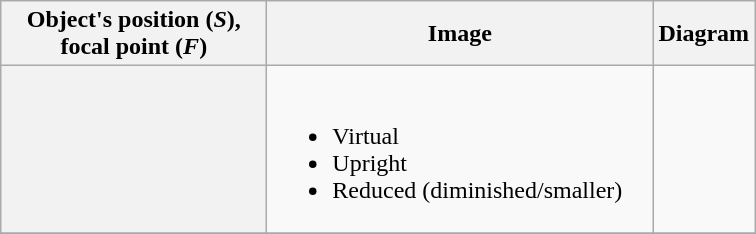<table class="wikitable">
<tr>
<th width=170px>Object's position (<em>S</em>), <br>focal point (<em>F</em>)</th>
<th width=250px>Image</th>
<th>Diagram</th>
</tr>
<tr>
<th></th>
<td><br><ul><li>Virtual</li><li>Upright</li><li>Reduced (diminished/smaller)</li></ul></td>
<td></td>
</tr>
<tr>
</tr>
</table>
